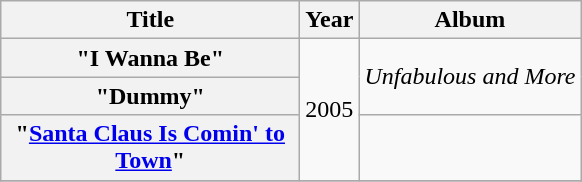<table class="wikitable plainrowheaders" style="text-align:center;">
<tr>
<th scope="col" style="width:12em;">Title</th>
<th scope="col">Year</th>
<th scope="col">Album</th>
</tr>
<tr>
<th scope="row">"I Wanna Be"</th>
<td rowspan="3">2005</td>
<td rowspan="2"><em>Unfabulous and More</em></td>
</tr>
<tr>
<th scope="row">"Dummy"</th>
</tr>
<tr>
<th scope="row">"<a href='#'>Santa Claus Is Comin' to Town</a>"</th>
<td></td>
</tr>
<tr>
</tr>
</table>
